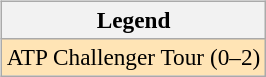<table>
<tr valign=top>
<td><br><table class="wikitable" style=font-size:97%>
<tr>
<th>Legend</th>
</tr>
<tr style="background:moccasin;">
<td>ATP Challenger Tour (0–2)</td>
</tr>
</table>
</td>
<td></td>
</tr>
</table>
